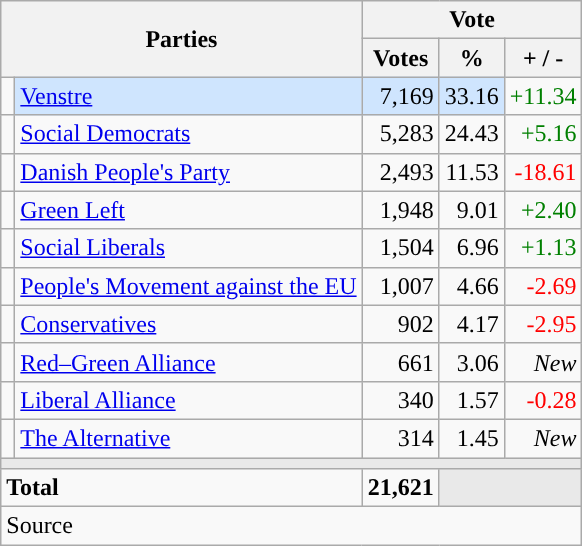<table class="wikitable" style="text-align:right;">
<tr>
<th style="text-align:centre;" rowspan="2" colspan="2" width="225">Parties</th>
<th colspan="3">Vote</th>
</tr>
<tr>
<th width="15">Votes</th>
<th width="15">%</th>
<th width="15">+ / -</th>
</tr>
<tr>
<td width="2" style="color:inherit;background:"></td>
<td bgcolor=#cfe5fe   align="left"><a href='#'>Venstre</a></td>
<td bgcolor=#cfe5fe>7,169</td>
<td bgcolor=#cfe5fe>33.16</td>
<td style=color:green;>+11.34</td>
</tr>
<tr>
<td width="2" style="color:inherit;background:"></td>
<td align="left"><a href='#'>Social Democrats</a></td>
<td>5,283</td>
<td>24.43</td>
<td style=color:green;>+5.16</td>
</tr>
<tr>
<td width="2" style="color:inherit;background:"></td>
<td align="left"><a href='#'>Danish People's Party</a></td>
<td>2,493</td>
<td>11.53</td>
<td style=color:red;>-18.61</td>
</tr>
<tr>
<td width="2" style="color:inherit;background:"></td>
<td align="left"><a href='#'>Green Left</a></td>
<td>1,948</td>
<td>9.01</td>
<td style=color:green;>+2.40</td>
</tr>
<tr>
<td width="2" style="color:inherit;background:"></td>
<td align="left"><a href='#'>Social Liberals</a></td>
<td>1,504</td>
<td>6.96</td>
<td style=color:green;>+1.13</td>
</tr>
<tr>
<td width="2" style="color:inherit;background:"></td>
<td align="left"><a href='#'>People's Movement against the EU</a></td>
<td>1,007</td>
<td>4.66</td>
<td style=color:red;>-2.69</td>
</tr>
<tr>
<td width="2" style="color:inherit;background:"></td>
<td align="left"><a href='#'>Conservatives</a></td>
<td>902</td>
<td>4.17</td>
<td style=color:red;>-2.95</td>
</tr>
<tr>
<td width="2" style="color:inherit;background:"></td>
<td align="left"><a href='#'>Red–Green Alliance</a></td>
<td>661</td>
<td>3.06</td>
<td><em>New</em></td>
</tr>
<tr>
<td width="2" style="color:inherit;background:"></td>
<td align="left"><a href='#'>Liberal Alliance</a></td>
<td>340</td>
<td>1.57</td>
<td style=color:red;>-0.28</td>
</tr>
<tr>
<td width="2" style="color:inherit;background:"></td>
<td align="left"><a href='#'>The Alternative</a></td>
<td>314</td>
<td>1.45</td>
<td><em>New</em></td>
</tr>
<tr>
<td colspan="7" bgcolor="#E9E9E9"></td>
</tr>
<tr>
<td align="left" colspan="2"><strong>Total</strong></td>
<td><strong>21,621</strong></td>
<td bgcolor="#E9E9E9" colspan="2"></td>
</tr>
<tr>
<td align="left" colspan="6">Source</td>
</tr>
</table>
